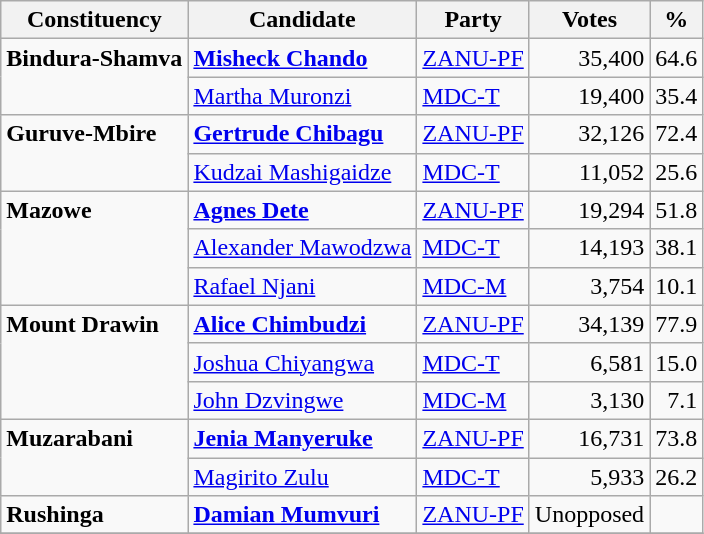<table class="wikitable">
<tr>
<th>Constituency</th>
<th>Candidate</th>
<th>Party</th>
<th>Votes</th>
<th>%</th>
</tr>
<tr>
<td valign="top" rowspan="2"><strong>Bindura-Shamva</strong></td>
<td align="left"><strong><a href='#'>Misheck Chando</a></strong></td>
<td align="left"><a href='#'>ZANU-PF</a></td>
<td align="right">35,400</td>
<td align="right">64.6</td>
</tr>
<tr>
<td align="left"><a href='#'>Martha Muronzi</a></td>
<td align="left"><a href='#'>MDC-T</a></td>
<td align="right">19,400</td>
<td align="right">35.4</td>
</tr>
<tr>
<td valign="top" rowspan="2"><strong>Guruve-Mbire</strong></td>
<td align="left"><a href='#'><strong>Gertrude Chibagu</strong></a></td>
<td align="left"><a href='#'>ZANU-PF</a></td>
<td align="right">32,126</td>
<td align="right">72.4</td>
</tr>
<tr>
<td align="left"><a href='#'>Kudzai Mashigaidze</a></td>
<td align="left"><a href='#'>MDC-T</a></td>
<td align="right">11,052</td>
<td align="right">25.6</td>
</tr>
<tr>
<td valign="top" rowspan="3"><strong>Mazowe</strong></td>
<td align="left"><strong><a href='#'>Agnes Dete</a></strong></td>
<td align="left"><a href='#'>ZANU-PF</a></td>
<td align="right">19,294</td>
<td align="right">51.8</td>
</tr>
<tr>
<td align="left"><a href='#'>Alexander Mawodzwa</a></td>
<td align="left"><a href='#'>MDC-T</a></td>
<td align="right">14,193</td>
<td align="right">38.1</td>
</tr>
<tr>
<td align="left"><a href='#'>Rafael Njani</a></td>
<td align="left"><a href='#'>MDC-M</a></td>
<td align="right">3,754</td>
<td align="right">10.1</td>
</tr>
<tr>
<td valign="top" rowspan="3"><strong>Mount Drawin</strong></td>
<td align="left"><strong><a href='#'>Alice Chimbudzi</a></strong></td>
<td align="left"><a href='#'>ZANU-PF</a></td>
<td align="right">34,139</td>
<td align="right">77.9</td>
</tr>
<tr>
<td align="left"><a href='#'>Joshua Chiyangwa</a></td>
<td align="left"><a href='#'>MDC-T</a></td>
<td align="right">6,581</td>
<td align="right">15.0</td>
</tr>
<tr>
<td align="left"><a href='#'>John Dzvingwe</a></td>
<td align="left"><a href='#'>MDC-M</a></td>
<td align="right">3,130</td>
<td align="right">7.1</td>
</tr>
<tr>
<td valign="top" rowspan="2"><strong>Muzarabani</strong></td>
<td align="left"><strong><a href='#'>Jenia Manyeruke</a></strong></td>
<td align="left"><a href='#'>ZANU-PF</a></td>
<td align="right">16,731</td>
<td align="right">73.8</td>
</tr>
<tr>
<td align="left"><a href='#'>Magirito Zulu</a></td>
<td align="left"><a href='#'>MDC-T</a></td>
<td align="right">5,933</td>
<td align="right">26.2</td>
</tr>
<tr>
<td valign="top" rowspan="1"><strong>Rushinga</strong></td>
<td align="left"><strong><a href='#'>Damian Mumvuri</a></strong></td>
<td align="left"><a href='#'>ZANU-PF</a></td>
<td align="right">Unopposed</td>
<td align="right"></td>
</tr>
<tr>
</tr>
</table>
